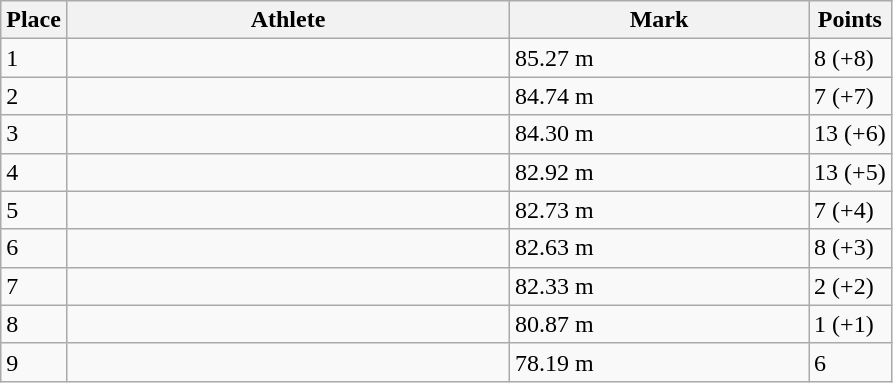<table class="wikitable sortable">
<tr>
<th>Place</th>
<th style="width:18em">Athlete</th>
<th style="width:12em">Mark</th>
<th>Points</th>
</tr>
<tr>
<td>1</td>
<td></td>
<td>85.27 m</td>
<td>8 (+8)</td>
</tr>
<tr>
<td>2</td>
<td></td>
<td>84.74 m</td>
<td>7 (+7)</td>
</tr>
<tr>
<td>3</td>
<td></td>
<td>84.30 m</td>
<td>13 (+6)</td>
</tr>
<tr>
<td>4</td>
<td></td>
<td>82.92 m</td>
<td>13 (+5)</td>
</tr>
<tr>
<td>5</td>
<td></td>
<td>82.73 m</td>
<td>7 (+4)</td>
</tr>
<tr>
<td>6</td>
<td></td>
<td>82.63 m</td>
<td>8 (+3)</td>
</tr>
<tr>
<td>7</td>
<td></td>
<td>82.33 m</td>
<td>2 (+2)</td>
</tr>
<tr>
<td>8</td>
<td></td>
<td>80.87 m</td>
<td>1 (+1)</td>
</tr>
<tr>
<td>9</td>
<td></td>
<td>78.19 m</td>
<td>6</td>
</tr>
</table>
